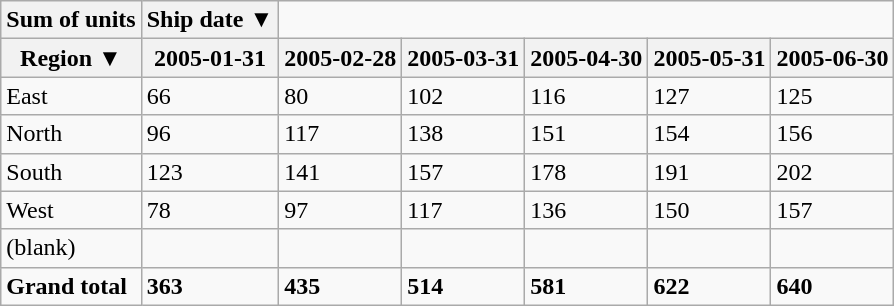<table class="wikitable">
<tr>
<th>Sum of units</th>
<th>Ship date ▼</th>
</tr>
<tr>
<th>Region ▼</th>
<th>2005-01-31</th>
<th>2005-02-28</th>
<th>2005-03-31</th>
<th>2005-04-30</th>
<th>2005-05-31</th>
<th>2005-06-30</th>
</tr>
<tr>
<td>East</td>
<td>66</td>
<td>80</td>
<td>102</td>
<td>116</td>
<td>127</td>
<td>125</td>
</tr>
<tr>
<td>North</td>
<td>96</td>
<td>117</td>
<td>138</td>
<td>151</td>
<td>154</td>
<td>156</td>
</tr>
<tr>
<td>South</td>
<td>123</td>
<td>141</td>
<td>157</td>
<td>178</td>
<td>191</td>
<td>202</td>
</tr>
<tr>
<td>West</td>
<td>78</td>
<td>97</td>
<td>117</td>
<td>136</td>
<td>150</td>
<td>157</td>
</tr>
<tr>
<td>(blank)</td>
<td></td>
<td></td>
<td></td>
<td></td>
<td></td>
<td></td>
</tr>
<tr>
<td><strong>Grand total</strong></td>
<td><strong>363</strong></td>
<td><strong>435</strong></td>
<td><strong>514</strong></td>
<td><strong>581</strong></td>
<td><strong>622</strong></td>
<td><strong>640</strong></td>
</tr>
</table>
